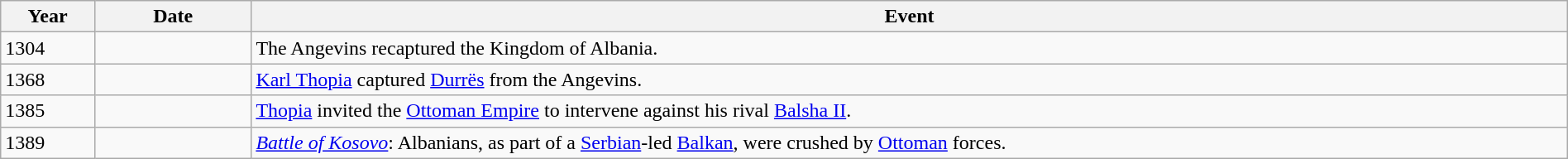<table class="wikitable" width="100%">
<tr>
<th style="width:6%">Year</th>
<th style="width:10%">Date</th>
<th>Event</th>
</tr>
<tr>
<td>1304</td>
<td></td>
<td>The Angevins recaptured the Kingdom of Albania.</td>
</tr>
<tr>
<td>1368</td>
<td></td>
<td><a href='#'>Karl Thopia</a> captured <a href='#'>Durrës</a> from the Angevins.</td>
</tr>
<tr>
<td>1385</td>
<td></td>
<td><a href='#'>Thopia</a> invited the <a href='#'>Ottoman Empire</a> to intervene against his rival <a href='#'>Balsha II</a>.</td>
</tr>
<tr>
<td>1389</td>
<td></td>
<td><em><a href='#'>Battle of Kosovo</a></em>: Albanians, as part of a <a href='#'>Serbian</a>-led <a href='#'>Balkan</a>, were crushed by <a href='#'>Ottoman</a> forces.</td>
</tr>
</table>
